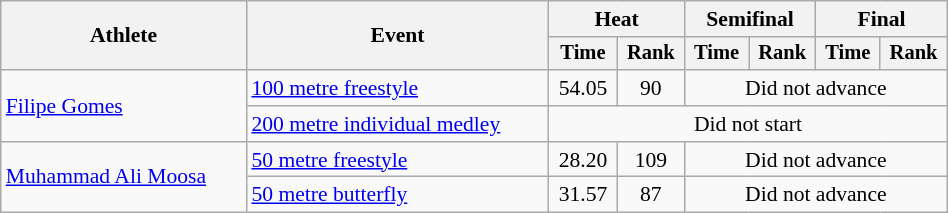<table class="wikitable" style="text-align:center; font-size:90%; width:50%;">
<tr>
<th rowspan="2">Athlete</th>
<th rowspan="2">Event</th>
<th colspan="2">Heat</th>
<th colspan="2">Semifinal</th>
<th colspan="2">Final</th>
</tr>
<tr style="font-size:95%">
<th>Time</th>
<th>Rank</th>
<th>Time</th>
<th>Rank</th>
<th>Time</th>
<th>Rank</th>
</tr>
<tr>
<td align=left rowspan=2><a href='#'>Filipe Gomes</a></td>
<td align=left><a href='#'>100 metre freestyle</a></td>
<td>54.05</td>
<td>90</td>
<td colspan=4>Did not advance</td>
</tr>
<tr>
<td align=left><a href='#'>200 metre individual medley</a></td>
<td colspan=6>Did not start</td>
</tr>
<tr>
<td align=left rowspan=2><a href='#'>Muhammad Ali Moosa</a></td>
<td align=left><a href='#'>50 metre freestyle</a></td>
<td>28.20</td>
<td>109</td>
<td colspan=4>Did not advance</td>
</tr>
<tr>
<td align=left><a href='#'>50 metre butterfly</a></td>
<td>31.57</td>
<td>87</td>
<td colspan=4>Did not advance</td>
</tr>
</table>
